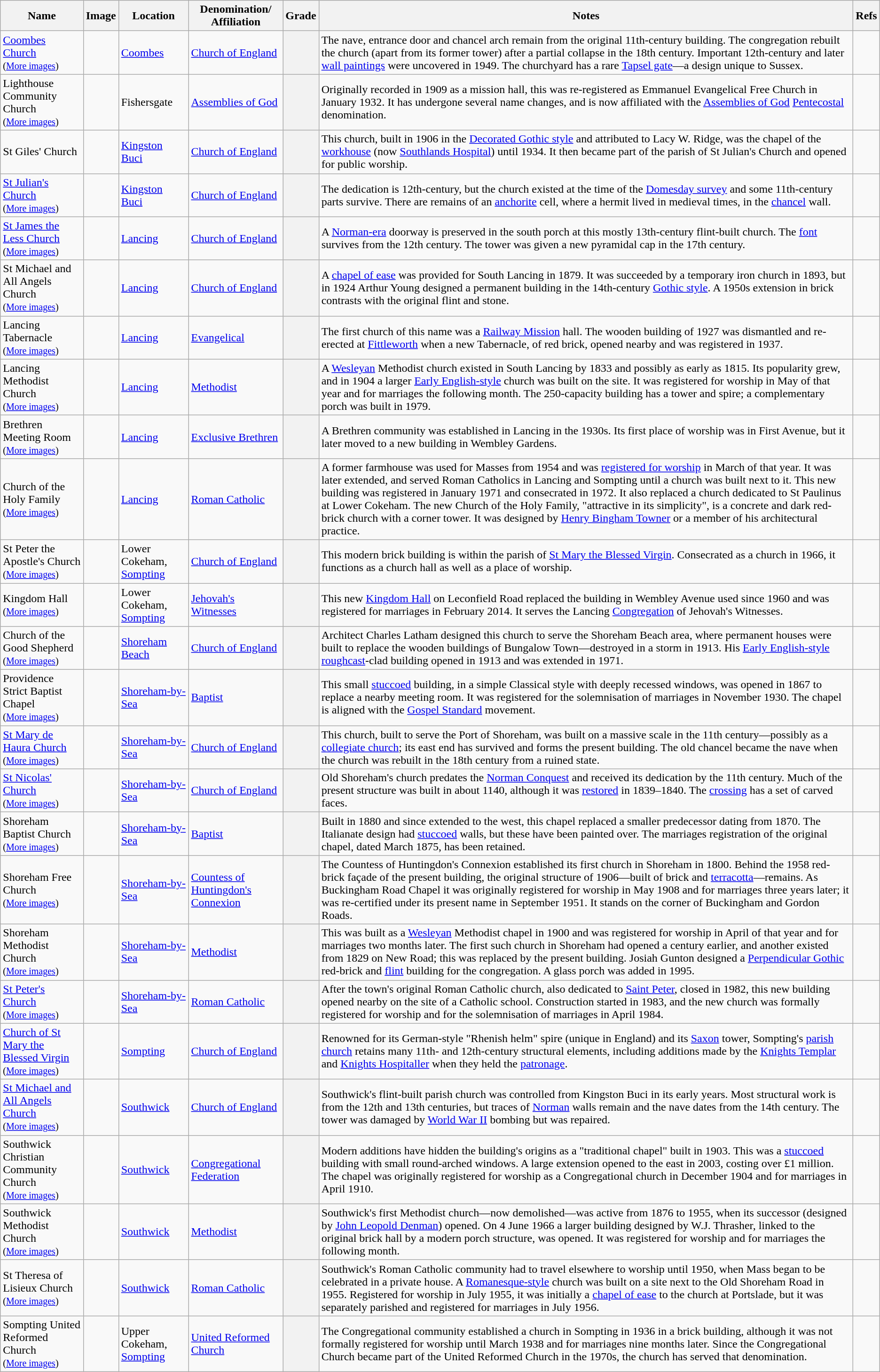<table class="wikitable sortable">
<tr>
<th align="center">Name</th>
<th align="center" class="unsortable"><strong>Image</strong></th>
<th align="center">Location</th>
<th align="center">Denomination/<br>Affiliation</th>
<th align="center">Grade</th>
<th align="center" class="unsortable">Notes</th>
<th align="center" class="unsortable">Refs</th>
</tr>
<tr>
<td><a href='#'>Coombes Church</a><br><small>(<a href='#'>More images</a>)</small></td>
<td></td>
<td><a href='#'>Coombes</a><br></td>
<td><a href='#'>Church of England</a></td>
<th></th>
<td>The nave, entrance door and chancel arch remain from the original 11th-century building. The congregation rebuilt the church (apart from its former tower) after a partial collapse in the 18th century. Important 12th-century and later <a href='#'>wall paintings</a> were uncovered in 1949. The churchyard has a rare <a href='#'>Tapsel gate</a>—a design unique to Sussex.</td>
<td><br><br><br></td>
</tr>
<tr>
<td>Lighthouse Community Church<br><small>(<a href='#'>More images</a>)</small></td>
<td></td>
<td>Fishersgate<br></td>
<td><a href='#'>Assemblies of God</a></td>
<th align="center"></th>
<td>Originally recorded in 1909 as a mission hall, this was re-registered as Emmanuel Evangelical Free Church in January 1932. It has undergone several name changes, and is now affiliated with the <a href='#'>Assemblies of God</a> <a href='#'>Pentecostal</a> denomination.</td>
<td><br><br></td>
</tr>
<tr>
<td>St Giles' Church</td>
<td></td>
<td><a href='#'>Kingston Buci</a><br></td>
<td><a href='#'>Church of England</a></td>
<th align="center"></th>
<td>This church, built in 1906 in the <a href='#'>Decorated Gothic style</a> and attributed to Lacy W. Ridge, was the chapel of the <a href='#'>workhouse</a> (now <a href='#'>Southlands Hospital</a>) until 1934. It then became part of the parish of St Julian's Church and opened for public worship.</td>
<td><br></td>
</tr>
<tr>
<td><a href='#'>St Julian's Church</a><br><small>(<a href='#'>More images</a>)</small></td>
<td></td>
<td><a href='#'>Kingston Buci</a><br></td>
<td><a href='#'>Church of England</a></td>
<th></th>
<td>The dedication is 12th-century, but the church existed at the time of the <a href='#'>Domesday survey</a> and some 11th-century parts survive. There are remains of an <a href='#'>anchorite</a> cell, where a hermit lived in medieval times, in the <a href='#'>chancel</a> wall.</td>
<td><br><br></td>
</tr>
<tr>
<td><a href='#'>St James the Less Church</a><br><small>(<a href='#'>More images</a>)</small></td>
<td></td>
<td><a href='#'>Lancing</a><br></td>
<td><a href='#'>Church of England</a></td>
<th></th>
<td>A <a href='#'>Norman-era</a> doorway is preserved in the south porch at this mostly 13th-century flint-built church. The <a href='#'>font</a> survives from the 12th century. The tower was given a new pyramidal cap in the 17th century.</td>
<td><br><br></td>
</tr>
<tr>
<td>St Michael and All Angels Church<br><small>(<a href='#'>More images</a>)</small></td>
<td></td>
<td><a href='#'>Lancing</a><br></td>
<td><a href='#'>Church of England</a></td>
<th align="center"></th>
<td>A <a href='#'>chapel of ease</a> was provided for South Lancing in 1879. It was succeeded by a temporary iron church in 1893, but in 1924 Arthur Young designed a permanent building in the 14th-century <a href='#'>Gothic style</a>. A 1950s extension in brick contrasts with the original flint and stone.</td>
<td><br></td>
</tr>
<tr>
<td>Lancing Tabernacle<br><small>(<a href='#'>More images</a>)</small></td>
<td></td>
<td><a href='#'>Lancing</a><br></td>
<td><a href='#'>Evangelical</a></td>
<th align="center"></th>
<td>The first church of this name was a <a href='#'>Railway Mission</a> hall. The wooden building of 1927 was dismantled and re-erected at <a href='#'>Fittleworth</a> when a new Tabernacle, of red brick, opened nearby and was registered in 1937.</td>
<td><br><br></td>
</tr>
<tr>
<td>Lancing Methodist Church<br><small>(<a href='#'>More images</a>)</small></td>
<td></td>
<td><a href='#'>Lancing</a><br></td>
<td><a href='#'>Methodist</a></td>
<th align="center"></th>
<td>A <a href='#'>Wesleyan</a> Methodist church existed in South Lancing by 1833 and possibly as early as 1815. Its popularity grew, and in 1904 a larger <a href='#'>Early English-style</a> church was built on the site.  It was registered for worship in May of that year and for marriages the following month.  The 250-capacity building has a tower and spire; a complementary porch was built in 1979.</td>
<td><br><br></td>
</tr>
<tr>
<td>Brethren Meeting Room<br><small>(<a href='#'>More images</a>)</small></td>
<td></td>
<td><a href='#'>Lancing</a><br></td>
<td><a href='#'>Exclusive Brethren</a></td>
<th align="center"></th>
<td>A Brethren community was established in Lancing in the 1930s. Its first place of worship was in First Avenue, but it later moved to a new building in Wembley Gardens.</td>
<td></td>
</tr>
<tr>
<td>Church of the Holy Family<br><small>(<a href='#'>More images</a>)</small></td>
<td></td>
<td><a href='#'>Lancing</a><br></td>
<td><a href='#'>Roman Catholic</a></td>
<th align="center"></th>
<td>A former farmhouse was used for Masses from 1954 and was <a href='#'>registered for worship</a> in March of that year. It was later extended, and served Roman Catholics in Lancing and Sompting until a church was built next to it. This new building was registered in January 1971 and consecrated in 1972.  It also replaced a church dedicated to St Paulinus at Lower Cokeham.  The new Church of the Holy Family, "attractive in its simplicity", is a concrete and dark red-brick church with a corner tower.  It was designed by <a href='#'>Henry Bingham Towner</a> or a member of his architectural practice.</td>
<td><br><br><br></td>
</tr>
<tr>
<td>St Peter the Apostle's Church<br><small>(<a href='#'>More images</a>)</small></td>
<td></td>
<td>Lower Cokeham, <a href='#'>Sompting</a><br></td>
<td><a href='#'>Church of England</a></td>
<th align="center"></th>
<td>This modern brick building is within the parish of <a href='#'>St Mary the Blessed Virgin</a>. Consecrated as a church in 1966, it functions as a church hall as well as a place of worship.</td>
<td></td>
</tr>
<tr>
<td>Kingdom Hall<br><small>(<a href='#'>More images</a>)</small></td>
<td></td>
<td>Lower Cokeham, <a href='#'>Sompting</a><br></td>
<td><a href='#'>Jehovah's Witnesses</a></td>
<th align="center"></th>
<td>This new <a href='#'>Kingdom Hall</a> on Leconfield Road replaced the building in Wembley Avenue used since 1960 and was registered for marriages in February 2014. It serves the Lancing <a href='#'>Congregation</a> of Jehovah's Witnesses.</td>
<td></td>
</tr>
<tr>
<td>Church of the Good Shepherd<br><small>(<a href='#'>More images</a>)</small></td>
<td></td>
<td><a href='#'>Shoreham Beach</a><br></td>
<td><a href='#'>Church of England</a></td>
<th align="center"></th>
<td>Architect Charles Latham designed this church to serve the Shoreham Beach area, where permanent houses were built to replace the wooden buildings of Bungalow Town—destroyed in a storm in 1913. His <a href='#'>Early English-style</a> <a href='#'>roughcast</a>-clad building opened in 1913 and was extended in 1971.</td>
<td></td>
</tr>
<tr>
<td>Providence Strict Baptist Chapel<br><small>(<a href='#'>More images</a>)</small></td>
<td></td>
<td><a href='#'>Shoreham-by-Sea</a><br></td>
<td><a href='#'>Baptist</a></td>
<th align="center"></th>
<td>This small <a href='#'>stuccoed</a> building, in a simple Classical style with deeply recessed windows, was opened in 1867 to replace a nearby meeting room.  It was registered for the solemnisation of marriages in November 1930.  The chapel is aligned with the <a href='#'>Gospel Standard</a> movement.</td>
<td><br><br></td>
</tr>
<tr>
<td><a href='#'>St Mary de Haura Church</a><br><small>(<a href='#'>More images</a>)</small></td>
<td></td>
<td><a href='#'>Shoreham-by-Sea</a><br></td>
<td><a href='#'>Church of England</a></td>
<th></th>
<td>This church, built to serve the Port of Shoreham, was built on a massive scale in the 11th century—possibly as a <a href='#'>collegiate church</a>; its east end has survived and forms the present building. The old chancel became the nave when the church was rebuilt in the 18th century from a ruined state.</td>
<td><br><br></td>
</tr>
<tr>
<td><a href='#'>St Nicolas' Church</a><br><small>(<a href='#'>More images</a>)</small></td>
<td></td>
<td><a href='#'>Shoreham-by-Sea</a><br></td>
<td><a href='#'>Church of England</a></td>
<th></th>
<td>Old Shoreham's church predates the <a href='#'>Norman Conquest</a> and received its dedication by the 11th century. Much of the present structure was built in about 1140, although it was <a href='#'>restored</a> in 1839–1840. The <a href='#'>crossing</a> has a set of carved faces.</td>
<td><br><br></td>
</tr>
<tr>
<td>Shoreham Baptist Church<br><small>(<a href='#'>More images</a>)</small></td>
<td></td>
<td><a href='#'>Shoreham-by-Sea</a><br></td>
<td><a href='#'>Baptist</a></td>
<th align="center"></th>
<td>Built in 1880 and since extended to the west, this chapel replaced a smaller predecessor dating from 1870.  The Italianate design had <a href='#'>stuccoed</a> walls, but these have been painted over.  The marriages registration of the original chapel, dated March 1875, has been retained.</td>
<td><br><br></td>
</tr>
<tr>
<td>Shoreham Free Church<br><small>(<a href='#'>More images</a>)</small></td>
<td></td>
<td><a href='#'>Shoreham-by-Sea</a><br></td>
<td><a href='#'>Countess of Huntingdon's Connexion</a></td>
<th align="center"></th>
<td>The Countess of Huntingdon's Connexion established its first church in Shoreham in 1800.  Behind the 1958 red-brick façade of the present building, the original structure of 1906—built of brick and <a href='#'>terracotta</a>—remains.  As Buckingham Road Chapel it was originally registered for worship in May 1908 and for marriages three years later; it was re-certified under its present name in September 1951.  It stands on the corner of Buckingham and Gordon Roads.</td>
<td><br><br></td>
</tr>
<tr>
<td>Shoreham Methodist Church<br><small>(<a href='#'>More images</a>)</small></td>
<td></td>
<td><a href='#'>Shoreham-by-Sea</a><br></td>
<td><a href='#'>Methodist</a></td>
<th align="center"></th>
<td>This was built as a <a href='#'>Wesleyan</a> Methodist chapel in 1900 and was registered for worship in April of that year and for marriages two months later. The first such church in Shoreham had opened a century earlier, and another existed from 1829 on New Road; this was replaced by the present building. Josiah Gunton designed a <a href='#'>Perpendicular Gothic</a> red-brick and <a href='#'>flint</a> building for the congregation. A glass porch was added in 1995.</td>
<td><br><br></td>
</tr>
<tr>
<td><a href='#'>St Peter's Church</a><br><small>(<a href='#'>More images</a>)</small></td>
<td></td>
<td><a href='#'>Shoreham-by-Sea</a><br></td>
<td><a href='#'>Roman Catholic</a></td>
<th align="center"></th>
<td>After the town's original Roman Catholic church, also dedicated to <a href='#'>Saint Peter</a>, closed in 1982, this new building opened nearby on the site of a Catholic school. Construction started in 1983, and the new church was formally registered for worship and for the solemnisation of marriages in April 1984.</td>
<td><br><br></td>
</tr>
<tr>
<td><a href='#'>Church of St Mary the Blessed Virgin</a><br><small>(<a href='#'>More images</a>)</small></td>
<td></td>
<td><a href='#'>Sompting</a><br></td>
<td><a href='#'>Church of England</a></td>
<th></th>
<td>Renowned for its German-style "Rhenish helm" spire (unique in England) and its <a href='#'>Saxon</a> tower, Sompting's <a href='#'>parish church</a> retains many 11th- and 12th-century structural elements, including additions made by the <a href='#'>Knights Templar</a> and <a href='#'>Knights Hospitaller</a> when they held the <a href='#'>patronage</a>.</td>
<td><br><br><br></td>
</tr>
<tr>
<td><a href='#'>St Michael and All Angels Church</a><br><small>(<a href='#'>More images</a>)</small></td>
<td></td>
<td><a href='#'>Southwick</a><br></td>
<td><a href='#'>Church of England</a></td>
<th></th>
<td>Southwick's flint-built parish church was controlled from Kingston Buci in its early years. Most structural work is from the 12th and 13th centuries, but traces of <a href='#'>Norman</a> walls remain and the nave dates from the 14th century. The tower was damaged by <a href='#'>World War II</a> bombing but was repaired.</td>
<td><br></td>
</tr>
<tr>
<td>Southwick Christian Community Church<br><small>(<a href='#'>More images</a>)</small></td>
<td></td>
<td><a href='#'>Southwick</a><br></td>
<td><a href='#'>Congregational Federation</a></td>
<th align="center"></th>
<td>Modern additions have hidden the building's origins as a "traditional chapel" built in 1903. This was a <a href='#'>stuccoed</a> building with small round-arched windows. A large extension opened to the east in 2003, costing over £1 million.  The chapel was originally registered for worship as a Congregational church in December 1904 and for marriages in April 1910.</td>
<td><br><br></td>
</tr>
<tr>
<td>Southwick Methodist Church<br><small>(<a href='#'>More images</a>)</small></td>
<td></td>
<td><a href='#'>Southwick</a><br></td>
<td><a href='#'>Methodist</a></td>
<th align="center"></th>
<td>Southwick's first Methodist church—now demolished—was active from 1876 to 1955, when its successor (designed by <a href='#'>John Leopold Denman</a>) opened. On 4 June 1966 a larger building designed by W.J. Thrasher, linked to the original brick hall by a modern porch structure, was opened.  It was registered for worship and for marriages the following month.</td>
<td><br><br></td>
</tr>
<tr>
<td>St Theresa of Lisieux Church<br><small>(<a href='#'>More images</a>)</small></td>
<td></td>
<td><a href='#'>Southwick</a><br></td>
<td><a href='#'>Roman Catholic</a></td>
<th align="center"></th>
<td>Southwick's Roman Catholic community had to travel elsewhere to worship until 1950, when Mass began to be celebrated in a private house. A <a href='#'>Romanesque-style</a> church was built on a site next to the Old Shoreham Road in 1955.  Registered for worship in July 1955, it was initially a <a href='#'>chapel of ease</a> to the church at Portslade, but it was separately parished and registered for marriages in July 1956.</td>
<td><br></td>
</tr>
<tr>
<td>Sompting United Reformed Church<br><small>(<a href='#'>More images</a>)</small></td>
<td></td>
<td>Upper Cokeham, <a href='#'>Sompting</a><br></td>
<td><a href='#'>United Reformed Church</a></td>
<th align="center"></th>
<td>The Congregational community established a church in Sompting in 1936 in a brick building, although it was not formally registered for worship until March 1938 and for marriages nine months later. Since the Congregational Church became part of the United Reformed Church in the 1970s, the church has served that denomination.</td>
<td><br></td>
</tr>
</table>
